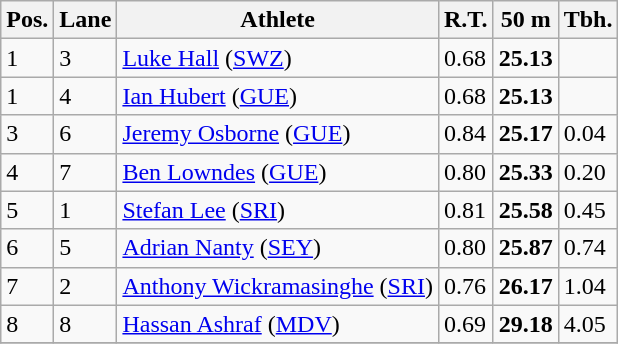<table class="wikitable">
<tr>
<th>Pos.</th>
<th>Lane</th>
<th>Athlete</th>
<th>R.T.</th>
<th>50 m</th>
<th>Tbh.</th>
</tr>
<tr>
<td>1</td>
<td>3</td>
<td> <a href='#'>Luke Hall</a> (<a href='#'>SWZ</a>)</td>
<td>0.68</td>
<td><strong>25.13</strong></td>
<td> </td>
</tr>
<tr>
<td>1</td>
<td>4</td>
<td> <a href='#'>Ian Hubert</a> (<a href='#'>GUE</a>)</td>
<td>0.68</td>
<td><strong>25.13</strong></td>
<td> </td>
</tr>
<tr>
<td>3</td>
<td>6</td>
<td> <a href='#'>Jeremy Osborne</a> (<a href='#'>GUE</a>)</td>
<td>0.84</td>
<td><strong>25.17</strong></td>
<td>0.04</td>
</tr>
<tr>
<td>4</td>
<td>7</td>
<td> <a href='#'>Ben Lowndes</a> (<a href='#'>GUE</a>)</td>
<td>0.80</td>
<td><strong>25.33</strong></td>
<td>0.20</td>
</tr>
<tr>
<td>5</td>
<td>1</td>
<td> <a href='#'>Stefan Lee</a> (<a href='#'>SRI</a>)</td>
<td>0.81</td>
<td><strong>25.58</strong></td>
<td>0.45</td>
</tr>
<tr>
<td>6</td>
<td>5</td>
<td> <a href='#'>Adrian Nanty</a> (<a href='#'>SEY</a>)</td>
<td>0.80</td>
<td><strong>25.87</strong></td>
<td>0.74</td>
</tr>
<tr>
<td>7</td>
<td>2</td>
<td> <a href='#'>Anthony Wickramasinghe</a> (<a href='#'>SRI</a>)</td>
<td>0.76</td>
<td><strong>26.17</strong></td>
<td>1.04</td>
</tr>
<tr>
<td>8</td>
<td>8</td>
<td> <a href='#'>Hassan Ashraf</a> (<a href='#'>MDV</a>)</td>
<td>0.69</td>
<td><strong>29.18</strong></td>
<td>4.05</td>
</tr>
<tr>
</tr>
</table>
